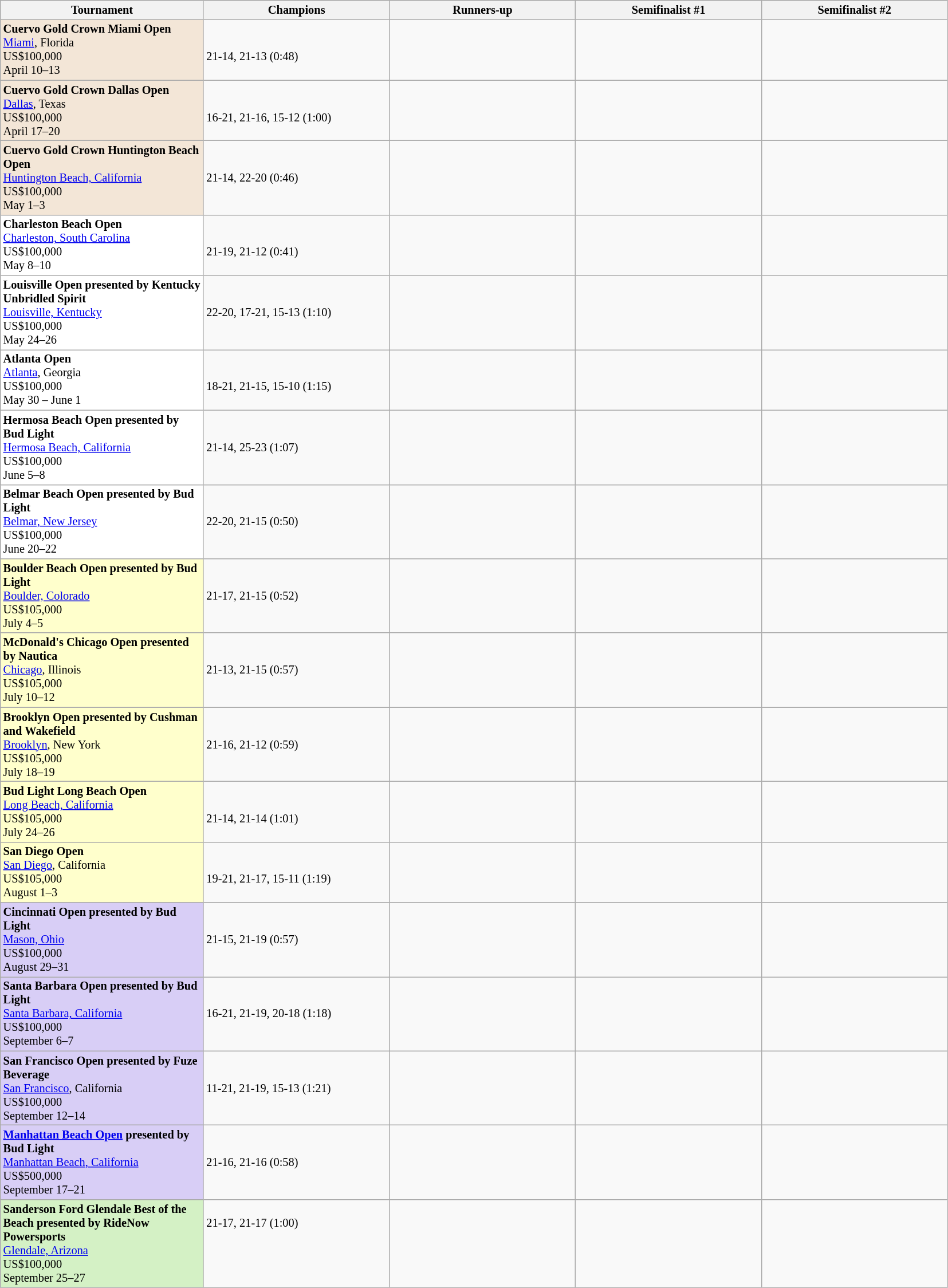<table class=wikitable style=font-size:85%>
<tr>
<th width=230>Tournament</th>
<th width=210>Champions</th>
<th width=210>Runners-up</th>
<th width=210>Semifinalist #1</th>
<th width=210>Semifinalist #2</th>
</tr>
<tr valign=top>
<td style="background:#F3E6D7;"><strong>Cuervo Gold Crown Miami Open</strong><br><a href='#'>Miami</a>, Florida<br>US$100,000<br>April 10–13</td>
<td><br><br>21-14, 21-13 (0:48)</td>
<td><br></td>
<td><br></td>
<td><br></td>
</tr>
<tr valign=top>
<td style="background:#F3E6D7;"><strong>Cuervo Gold Crown Dallas Open</strong><br><a href='#'>Dallas</a>, Texas<br>US$100,000<br>April 17–20</td>
<td><br><br>16-21, 21-16, 15-12 (1:00)</td>
<td><br></td>
<td><br></td>
<td><br></td>
</tr>
<tr valign=top>
<td style="background:#F3E6D7;"><strong>Cuervo Gold Crown Huntington Beach Open</strong><br><a href='#'>Huntington Beach, California</a><br>US$100,000<br>May 1–3</td>
<td><br><br>21-14, 22-20 (0:46)</td>
<td><br></td>
<td><br></td>
<td><br></td>
</tr>
<tr valign=top>
<td style="background:#ffffff;"><strong>Charleston Beach Open</strong><br><a href='#'>Charleston, South Carolina</a><br>US$100,000<br>May 8–10</td>
<td><br><br>21-19, 21-12 (0:41)</td>
<td><br></td>
<td><br></td>
<td><br></td>
</tr>
<tr valign=top>
<td style="background:#ffffff;"><strong>Louisville Open presented by Kentucky Unbridled Spirit</strong><br><a href='#'>Louisville, Kentucky</a><br>US$100,000<br>May 24–26</td>
<td><br><br>22-20, 17-21, 15-13 (1:10)</td>
<td><br></td>
<td><br></td>
<td><br></td>
</tr>
<tr valign=top>
<td style="background:#ffffff;"><strong>Atlanta Open</strong><br><a href='#'>Atlanta</a>, Georgia<br>US$100,000<br>May 30 – June 1</td>
<td><br><br>18-21, 21-15, 15-10 (1:15)</td>
<td><br></td>
<td><br></td>
<td><br></td>
</tr>
<tr valign=top>
<td style="background:#ffffff;"><strong>Hermosa Beach Open presented by Bud Light</strong><br><a href='#'>Hermosa Beach, California</a><br>US$100,000<br>June 5–8</td>
<td><br><br>21-14, 25-23 (1:07)</td>
<td><br></td>
<td><br></td>
<td><br></td>
</tr>
<tr valign=top>
<td style="background:#ffffff;"><strong>Belmar Beach Open presented by Bud Light</strong><br><a href='#'>Belmar, New Jersey</a><br>US$100,000<br>June 20–22</td>
<td><br><br>22-20, 21-15 (0:50)</td>
<td><br></td>
<td><br></td>
<td><br></td>
</tr>
<tr valign=top>
<td style="background:#ffc;"><strong>Boulder Beach Open presented by Bud Light</strong><br><a href='#'>Boulder, Colorado</a><br>US$105,000<br>July 4–5</td>
<td><br><br>21-17, 21-15 (0:52)</td>
<td><br></td>
<td><br></td>
<td><br></td>
</tr>
<tr valign=top>
<td style="background:#ffc;"><strong>McDonald's Chicago Open presented by Nautica</strong><br><a href='#'>Chicago</a>, Illinois<br>US$105,000<br>July 10–12</td>
<td><br><br>21-13, 21-15 (0:57)</td>
<td><br></td>
<td><br></td>
<td><br></td>
</tr>
<tr valign=top>
<td style="background:#ffc;"><strong>Brooklyn Open presented by Cushman and Wakefield</strong><br><a href='#'>Brooklyn</a>, New York<br>US$105,000<br>July 18–19</td>
<td><br><br>21-16, 21-12 (0:59)</td>
<td><br></td>
<td><br></td>
<td><br></td>
</tr>
<tr valign=top>
<td style="background:#ffc;"><strong>Bud Light Long Beach Open</strong><br><a href='#'>Long Beach, California</a><br>US$105,000<br>July 24–26</td>
<td><br><br>21-14, 21-14 (1:01)</td>
<td><br></td>
<td><br></td>
<td><br></td>
</tr>
<tr valign=top>
<td style="background:#ffc;"><strong>San Diego Open</strong><br><a href='#'>San Diego</a>, California<br>US$105,000<br>August 1–3</td>
<td><br><br>19-21, 21-17, 15-11 (1:19)</td>
<td><br></td>
<td><br></td>
<td><br></td>
</tr>
<tr valign=top>
<td style="background:#d8cef6;"><strong>Cincinnati Open presented by Bud Light</strong><br><a href='#'>Mason, Ohio</a><br>US$100,000<br>August 29–31</td>
<td><br><br>21-15, 21-19 (0:57)</td>
<td><br></td>
<td><br></td>
<td><br></td>
</tr>
<tr valign=top>
<td style="background:#d8cef6;"><strong>Santa Barbara Open presented by Bud Light</strong><br><a href='#'>Santa Barbara, California</a><br>US$100,000<br>September 6–7</td>
<td><br><br>16-21, 21-19, 20-18 (1:18)</td>
<td><br></td>
<td><br></td>
<td><br></td>
</tr>
<tr valign=top>
<td style="background:#d8cef6;"><strong>San Francisco Open presented by Fuze Beverage</strong><br><a href='#'>San Francisco</a>, California<br>US$100,000<br>September 12–14</td>
<td><br><br>11-21, 21-19, 15-13 (1:21)</td>
<td><br></td>
<td><br></td>
<td><br></td>
</tr>
<tr valign=top>
<td style="background:#d8cef6;"><strong><a href='#'>Manhattan Beach Open</a> presented by Bud Light</strong><br><a href='#'>Manhattan Beach, California</a><br>US$500,000<br>September 17–21</td>
<td><br><br>21-16, 21-16 (0:58)</td>
<td><br></td>
<td><br></td>
<td><br></td>
</tr>
<tr valign=top>
<td style="background:#D4F1C5;"><strong>Sanderson Ford Glendale Best of the Beach presented by RideNow Powersports</strong><br><a href='#'>Glendale, Arizona</a><br>US$100,000<br>September 25–27</td>
<td><br>21-17, 21-17 (1:00)</td>
<td></td>
<td></td>
<td></td>
</tr>
</table>
